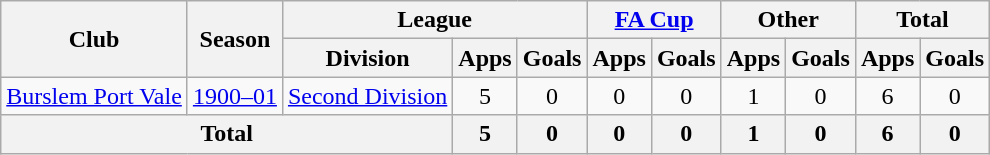<table class="wikitable" style="text-align:center">
<tr>
<th rowspan="2">Club</th>
<th rowspan="2">Season</th>
<th colspan="3">League</th>
<th colspan="2"><a href='#'>FA Cup</a></th>
<th colspan="2">Other</th>
<th colspan="2">Total</th>
</tr>
<tr>
<th>Division</th>
<th>Apps</th>
<th>Goals</th>
<th>Apps</th>
<th>Goals</th>
<th>Apps</th>
<th>Goals</th>
<th>Apps</th>
<th>Goals</th>
</tr>
<tr>
<td><a href='#'>Burslem Port Vale</a></td>
<td><a href='#'>1900–01</a></td>
<td><a href='#'>Second Division</a></td>
<td>5</td>
<td>0</td>
<td>0</td>
<td>0</td>
<td>1</td>
<td>0</td>
<td>6</td>
<td>0</td>
</tr>
<tr>
<th colspan="3">Total</th>
<th>5</th>
<th>0</th>
<th>0</th>
<th>0</th>
<th>1</th>
<th>0</th>
<th>6</th>
<th>0</th>
</tr>
</table>
